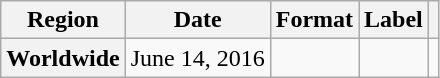<table class="wikitable plainrowheaders">
<tr>
<th scope="col">Region</th>
<th scope="col">Date</th>
<th scope="col">Format</th>
<th scope="col">Label</th>
<th scope="col"></th>
</tr>
<tr>
<th scope="row">Worldwide</th>
<td>June 14, 2016</td>
<td></td>
<td></td>
<td></td>
</tr>
</table>
